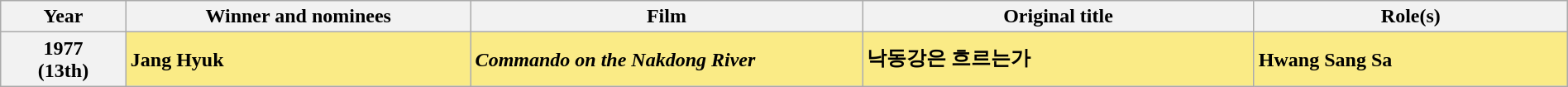<table class="wikitable" style="width:100%;" cellpadding="6">
<tr>
<th style="width:8%;">Year</th>
<th style="width:22%;">Winner and nominees</th>
<th style="width:25%;">Film</th>
<th style="width:25%;">Original title</th>
<th style="width:20%;">Role(s)</th>
</tr>
<tr>
<th>1977<br>(13th)</th>
<td style="background:#FAEB86;"><strong>Jang Hyuk </strong></td>
<td style="background:#FAEB86;"><strong><em>Commando on the Nakdong River</em></strong></td>
<td style="background:#FAEB86;"><strong>낙동강은 흐르는가</strong></td>
<td style="background:#FAEB86;"><strong>Hwang Sang Sa</strong></td>
</tr>
</table>
